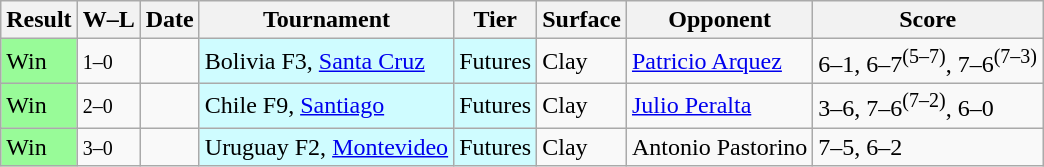<table class="sortable wikitable">
<tr>
<th>Result</th>
<th class=unsortable>W–L</th>
<th>Date</th>
<th>Tournament</th>
<th>Tier</th>
<th>Surface</th>
<th>Opponent</th>
<th class=unsortable>Score</th>
</tr>
<tr>
<td bgcolor=98FB98>Win</td>
<td><small>1–0</small></td>
<td></td>
<td style=background:#cffcff>Bolivia F3, <a href='#'>Santa Cruz</a></td>
<td style=background:#cffcff>Futures</td>
<td>Clay</td>
<td> <a href='#'>Patricio Arquez</a></td>
<td>6–1, 6–7<sup>(5–7)</sup>, 7–6<sup>(7–3)</sup></td>
</tr>
<tr>
<td bgcolor=98FB98>Win</td>
<td><small>2–0</small></td>
<td></td>
<td style=background:#cffcff>Chile F9, <a href='#'>Santiago</a></td>
<td style=background:#cffcff>Futures</td>
<td>Clay</td>
<td> <a href='#'>Julio Peralta</a></td>
<td>3–6, 7–6<sup>(7–2)</sup>, 6–0</td>
</tr>
<tr>
<td bgcolor=98FB98>Win</td>
<td><small>3–0</small></td>
<td></td>
<td style=background:#cffcff>Uruguay F2, <a href='#'>Montevideo</a></td>
<td style=background:#cffcff>Futures</td>
<td>Clay</td>
<td> Antonio Pastorino</td>
<td>7–5, 6–2</td>
</tr>
</table>
